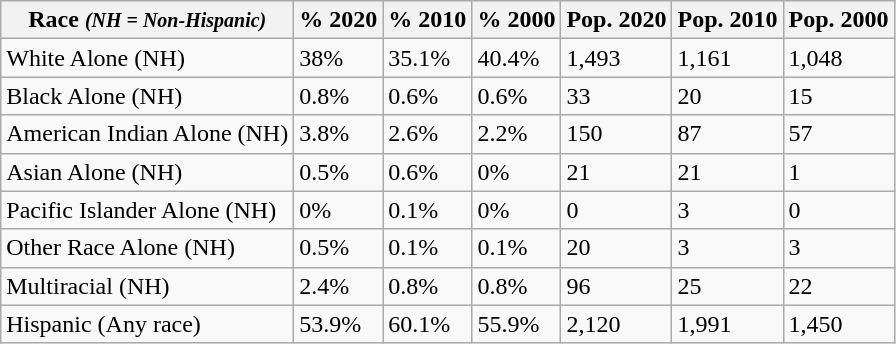<table class="wikitable">
<tr>
<th>Race <em><small>(NH = Non-Hispanic)</small></em></th>
<th>% 2020</th>
<th>% 2010</th>
<th>% 2000</th>
<th>Pop. 2020</th>
<th>Pop. 2010</th>
<th>Pop. 2000</th>
</tr>
<tr>
<td>White Alone (NH)</td>
<td>38%</td>
<td>35.1%</td>
<td>40.4%</td>
<td>1,493</td>
<td>1,161</td>
<td>1,048</td>
</tr>
<tr>
<td>Black Alone (NH)</td>
<td>0.8%</td>
<td>0.6%</td>
<td>0.6%</td>
<td>33</td>
<td>20</td>
<td>15</td>
</tr>
<tr>
<td>American Indian Alone (NH)</td>
<td>3.8%</td>
<td>2.6%</td>
<td>2.2%</td>
<td>150</td>
<td>87</td>
<td>57</td>
</tr>
<tr>
<td>Asian Alone (NH)</td>
<td>0.5%</td>
<td>0.6%</td>
<td>0%</td>
<td>21</td>
<td>21</td>
<td>1</td>
</tr>
<tr>
<td>Pacific Islander Alone (NH)</td>
<td>0%</td>
<td>0.1%</td>
<td>0%</td>
<td>0</td>
<td>3</td>
<td>0</td>
</tr>
<tr>
<td>Other Race Alone (NH)</td>
<td>0.5%</td>
<td>0.1%</td>
<td>0.1%</td>
<td>20</td>
<td>3</td>
<td>3</td>
</tr>
<tr>
<td>Multiracial (NH)</td>
<td>2.4%</td>
<td>0.8%</td>
<td>0.8%</td>
<td>96</td>
<td>25</td>
<td>22</td>
</tr>
<tr>
<td>Hispanic (Any race)</td>
<td>53.9%</td>
<td>60.1%</td>
<td>55.9%</td>
<td>2,120</td>
<td>1,991</td>
<td>1,450</td>
</tr>
</table>
